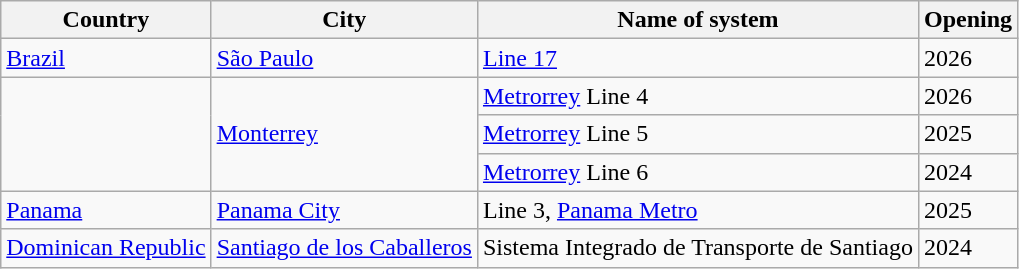<table class="wikitable">
<tr>
<th>Country</th>
<th>City</th>
<th>Name of system</th>
<th>Opening</th>
</tr>
<tr>
<td> <a href='#'>Brazil</a></td>
<td><a href='#'>São Paulo</a></td>
<td><a href='#'>Line 17</a></td>
<td>2026</td>
</tr>
<tr>
<td rowspan="3"></td>
<td rowspan="3"><a href='#'>Monterrey</a></td>
<td><a href='#'>Metrorrey</a> Line 4</td>
<td>2026</td>
</tr>
<tr>
<td><a href='#'>Metrorrey</a> Line 5</td>
<td>2025</td>
</tr>
<tr>
<td><a href='#'>Metrorrey</a> Line 6</td>
<td>2024</td>
</tr>
<tr>
<td> <a href='#'>Panama</a></td>
<td><a href='#'>Panama City</a></td>
<td>Line 3, <a href='#'>Panama Metro</a></td>
<td>2025</td>
</tr>
<tr>
<td> <a href='#'>Dominican Republic</a></td>
<td><a href='#'>Santiago de los Caballeros</a></td>
<td>Sistema Integrado de Transporte de Santiago</td>
<td>2024</td>
</tr>
</table>
